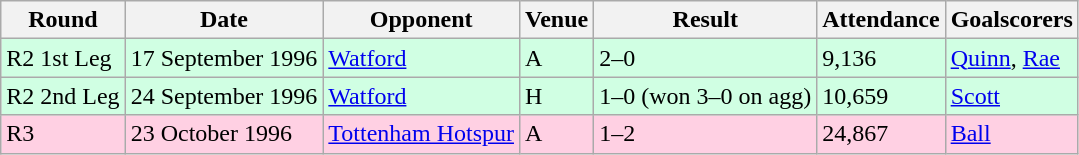<table class="wikitable">
<tr>
<th>Round</th>
<th>Date</th>
<th>Opponent</th>
<th>Venue</th>
<th>Result</th>
<th>Attendance</th>
<th>Goalscorers</th>
</tr>
<tr style="background-color: #d0ffe3;">
<td>R2 1st Leg</td>
<td>17 September 1996</td>
<td><a href='#'>Watford</a></td>
<td>A</td>
<td>2–0</td>
<td>9,136</td>
<td><a href='#'>Quinn</a>, <a href='#'>Rae</a></td>
</tr>
<tr style="background-color: #d0ffe3;">
<td>R2 2nd Leg</td>
<td>24 September 1996</td>
<td><a href='#'>Watford</a></td>
<td>H</td>
<td>1–0 (won 3–0 on agg)</td>
<td>10,659</td>
<td><a href='#'>Scott</a></td>
</tr>
<tr style="background-color: #ffd0e3;">
<td>R3</td>
<td>23 October 1996</td>
<td><a href='#'>Tottenham Hotspur</a></td>
<td>A</td>
<td>1–2</td>
<td>24,867</td>
<td><a href='#'>Ball</a></td>
</tr>
</table>
